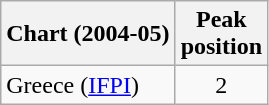<table class="wikitable">
<tr>
<th align="center">Chart (2004-05)</th>
<th align="center">Peak<br>position</th>
</tr>
<tr>
<td align="left">Greece (<a href='#'>IFPI</a>)</td>
<td align="center">2</td>
</tr>
</table>
